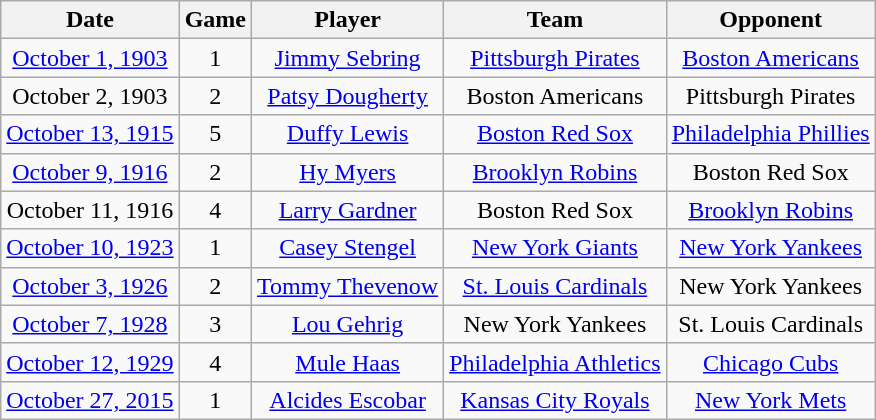<table class="wikitable" style="text-align:center">
<tr>
<th>Date</th>
<th>Game</th>
<th>Player</th>
<th>Team</th>
<th>Opponent</th>
</tr>
<tr>
<td><a href='#'>October 1, 1903</a></td>
<td>1</td>
<td><a href='#'>Jimmy Sebring</a></td>
<td><a href='#'>Pittsburgh Pirates</a></td>
<td><a href='#'>Boston Americans</a></td>
</tr>
<tr>
<td>October 2, 1903</td>
<td>2</td>
<td><a href='#'>Patsy Dougherty</a></td>
<td>Boston Americans</td>
<td>Pittsburgh Pirates</td>
</tr>
<tr>
<td><a href='#'>October 13, 1915</a></td>
<td>5</td>
<td><a href='#'>Duffy Lewis</a></td>
<td><a href='#'>Boston Red Sox</a></td>
<td><a href='#'>Philadelphia Phillies</a></td>
</tr>
<tr>
<td><a href='#'>October 9, 1916</a></td>
<td>2</td>
<td><a href='#'>Hy Myers</a></td>
<td><a href='#'>Brooklyn Robins</a></td>
<td>Boston Red Sox</td>
</tr>
<tr>
<td>October 11, 1916</td>
<td>4</td>
<td><a href='#'>Larry Gardner</a></td>
<td>Boston Red Sox</td>
<td><a href='#'>Brooklyn Robins</a></td>
</tr>
<tr>
<td><a href='#'>October 10, 1923</a></td>
<td>1</td>
<td><a href='#'>Casey Stengel</a></td>
<td><a href='#'>New York Giants</a></td>
<td><a href='#'>New York Yankees</a></td>
</tr>
<tr>
<td><a href='#'>October 3, 1926</a></td>
<td>2</td>
<td><a href='#'>Tommy Thevenow</a></td>
<td><a href='#'>St. Louis Cardinals</a></td>
<td>New York Yankees</td>
</tr>
<tr>
<td><a href='#'>October 7, 1928</a></td>
<td>3</td>
<td><a href='#'>Lou Gehrig</a></td>
<td>New York Yankees</td>
<td>St. Louis Cardinals</td>
</tr>
<tr>
<td><a href='#'>October 12, 1929</a></td>
<td>4</td>
<td><a href='#'>Mule Haas</a></td>
<td><a href='#'>Philadelphia Athletics</a></td>
<td><a href='#'>Chicago Cubs</a></td>
</tr>
<tr>
<td><a href='#'>October 27, 2015</a></td>
<td>1</td>
<td><a href='#'>Alcides Escobar</a></td>
<td><a href='#'>Kansas City Royals</a></td>
<td><a href='#'>New York Mets</a></td>
</tr>
</table>
